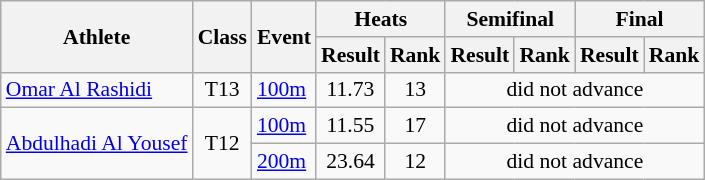<table class=wikitable style="font-size:90%">
<tr>
<th rowspan="2">Athlete</th>
<th rowspan="2">Class</th>
<th rowspan="2">Event</th>
<th colspan="2">Heats</th>
<th colspan="2">Semifinal</th>
<th colspan="2">Final</th>
</tr>
<tr>
<th>Result</th>
<th>Rank</th>
<th>Result</th>
<th>Rank</th>
<th>Result</th>
<th>Rank</th>
</tr>
<tr>
<td><a href='#'>Omar Al Rashidi</a></td>
<td style="text-align:center;">T13</td>
<td><a href='#'>100m</a></td>
<td style="text-align:center;">11.73</td>
<td style="text-align:center;">13</td>
<td style="text-align:center;" colspan="4">did not advance</td>
</tr>
<tr>
<td rowspan="2"><a href='#'>Abdulhadi Al Yousef</a></td>
<td rowspan="2" style="text-align:center;">T12</td>
<td><a href='#'>100m</a></td>
<td style="text-align:center;">11.55</td>
<td style="text-align:center;">17</td>
<td style="text-align:center;" colspan="4">did not advance</td>
</tr>
<tr>
<td><a href='#'>200m</a></td>
<td style="text-align:center;">23.64</td>
<td style="text-align:center;">12</td>
<td style="text-align:center;" colspan="4">did not advance</td>
</tr>
</table>
